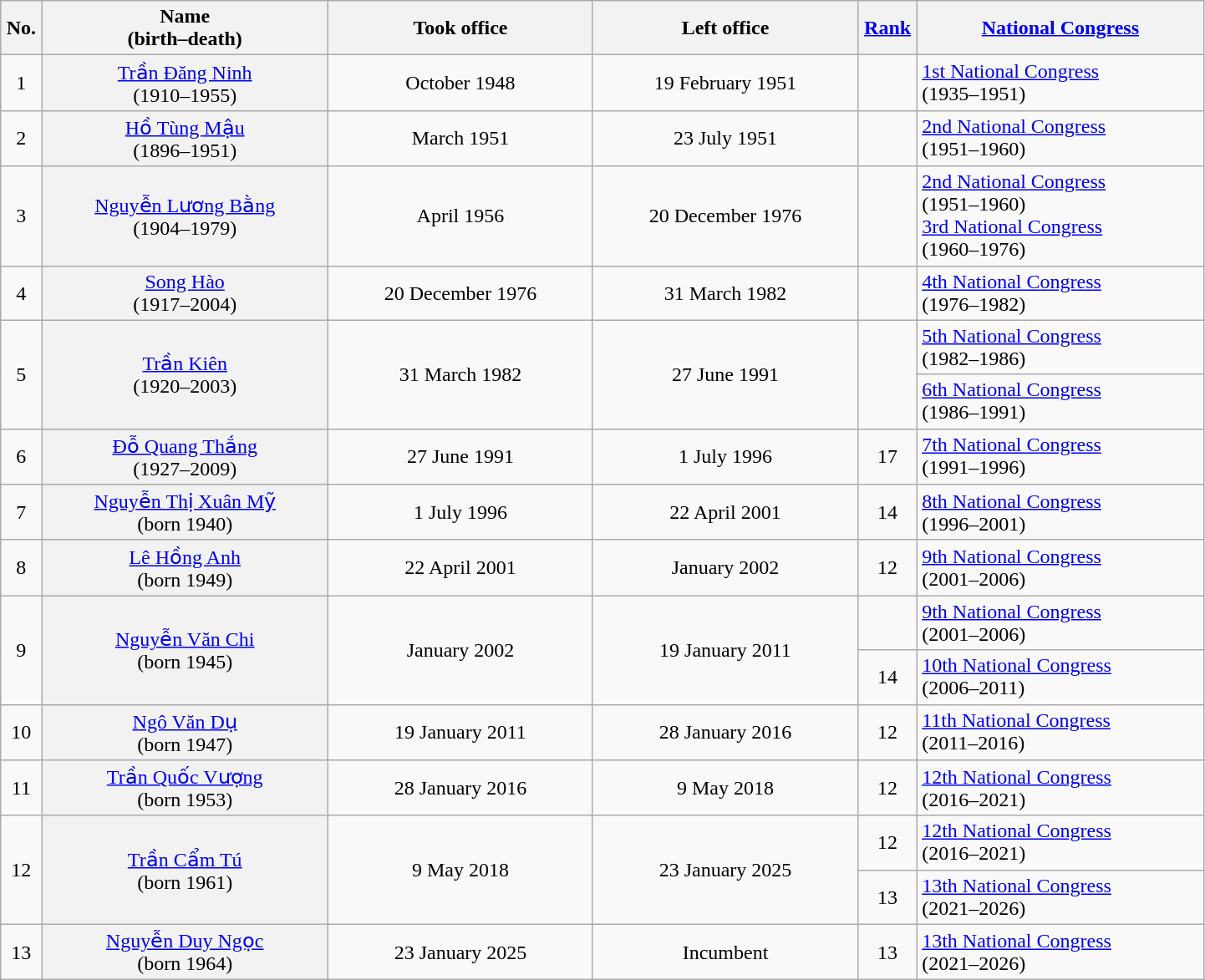<table class="wikitable" width=76%>
<tr>
<th scope="col" style="width:1em;">No.<br></th>
<th scope="col" style="width:13em;">Name<br>(birth–death)</th>
<th scope="col" style="width:12em;">Took office</th>
<th scope="col" style="width:12em;">Left office</th>
<th scope="col" style="width:1em;"><a href='#'>Rank</a><br></th>
<th scope="col" style="width:13em;"><a href='#'>National Congress</a></th>
</tr>
<tr>
<td align="center">1</td>
<th align="center" scope="row" style="font-weight:normal;"><a href='#'>Trần Đăng Ninh</a><br>(1910–1955)</th>
<td align="center">October 1948</td>
<td align="center">19 February 1951</td>
<td align="center"></td>
<td><a href='#'>1st National Congress</a><br>(1935–1951)</td>
</tr>
<tr>
<td align="center">2</td>
<th align="center" scope="row" style="font-weight:normal;"><a href='#'>Hồ Tùng Mậu</a><br>(1896–1951)</th>
<td align="center">March 1951</td>
<td align="center">23 July 1951</td>
<td align="center"></td>
<td><a href='#'>2nd National Congress</a><br>(1951–1960)</td>
</tr>
<tr>
<td align="center">3</td>
<th align="center" scope="row" style="font-weight:normal;"><a href='#'>Nguyễn Lương Bằng</a><br>(1904–1979)</th>
<td align="center">April 1956</td>
<td align="center">20 December 1976</td>
<td align="center"></td>
<td><a href='#'>2nd National Congress</a><br>(1951–1960)<br><a href='#'>3rd National Congress</a><br>(1960–1976)</td>
</tr>
<tr>
<td align="center">4</td>
<th align="center" scope="row" style="font-weight:normal;"><a href='#'>Song Hào</a><br>(1917–2004)</th>
<td align="center">20 December 1976</td>
<td align="center">31 March 1982</td>
<td align="center"></td>
<td><a href='#'>4th National Congress</a><br>(1976–1982)</td>
</tr>
<tr>
<td rowspan="2" align="center">5</td>
<th rowspan="2" align="center" scope="row" style="font-weight:normal;"><a href='#'>Trần Kiên</a><br>(1920–2003)</th>
<td rowspan="2" align="center">31 March 1982</td>
<td rowspan="2" align="center">27 June 1991</td>
<td rowspan="2" align="center"></td>
<td><a href='#'>5th National Congress</a><br>(1982–1986)</td>
</tr>
<tr>
<td><a href='#'>6th National Congress</a><br>(1986–1991)</td>
</tr>
<tr>
<td align="center">6</td>
<th align="center" scope="row" style="font-weight:normal;"><a href='#'>Đỗ Quang Thắng</a><br>(1927–2009)</th>
<td align="center">27 June 1991</td>
<td align="center">1 July 1996</td>
<td align="center">17</td>
<td><a href='#'>7th National Congress</a><br>(1991–1996)</td>
</tr>
<tr>
<td align="center">7</td>
<th align="center" scope="row" style="font-weight:normal;"><a href='#'>Nguyễn Thị Xuân Mỹ</a><br>(born 1940)</th>
<td align="center">1 July 1996</td>
<td align="center">22 April 2001</td>
<td align="center">14</td>
<td><a href='#'>8th National Congress</a><br>(1996–2001)</td>
</tr>
<tr>
<td align="center">8</td>
<th align="center" scope="row" style="font-weight:normal;"><a href='#'>Lê Hồng Anh</a><br>(born 1949)</th>
<td align="center">22 April 2001</td>
<td align="center">January 2002</td>
<td align="center">12</td>
<td align="left"><a href='#'>9th National Congress</a><br>(2001–2006)</td>
</tr>
<tr>
<td rowspan="2" align="center" rowspan="2">9</td>
<th rowspan="2" align="center" scope="row" style="font-weight:normal;" rowspan="2"><a href='#'>Nguyễn Văn Chi</a><br>(born 1945)</th>
<td rowspan="2" align="center" rowspan="2">January 2002</td>
<td rowspan="2" align="center" rowspan="2">19 January 2011</td>
<td align="center"></td>
<td align="left"><a href='#'>9th National Congress</a><br>(2001–2006)</td>
</tr>
<tr>
<td align="center">14</td>
<td align="left"><a href='#'>10th National Congress</a><br>(2006–2011)</td>
</tr>
<tr>
<td align="center">10</td>
<th align="center" scope="row" style="font-weight:normal;"><a href='#'>Ngô Văn Dụ</a><br>(born 1947)</th>
<td align="center">19 January 2011</td>
<td align="center">28 January 2016</td>
<td align="center">12</td>
<td align="left"><a href='#'>11th National Congress</a><br>(2011–2016)</td>
</tr>
<tr>
<td align="center">11</td>
<th align="center" scope="row" style="font-weight:normal;"><a href='#'>Trần Quốc Vượng</a><br>(born 1953)</th>
<td align="center">28 January 2016</td>
<td align="center">9 May 2018</td>
<td align="center">12</td>
<td align="left"><a href='#'>12th National Congress</a><br>(2016–2021)</td>
</tr>
<tr>
<td rowspan="2" align="center">12</td>
<th rowspan="2" align="center" scope="row" style="font-weight:normal;"><a href='#'>Trần Cẩm Tú</a><br>(born 1961)</th>
<td rowspan="2" align="center">9 May 2018</td>
<td rowspan="2" align="center">23 January 2025</td>
<td align="center">12</td>
<td align="left"><a href='#'>12th National Congress</a><br>(2016–2021)</td>
</tr>
<tr>
<td align="center">13</td>
<td align="left"><a href='#'>13th National Congress</a><br>(2021–2026)</td>
</tr>
<tr>
<td align="center">13</td>
<th align="center" scope="row" style="font-weight:normal;"><a href='#'>Nguyễn Duy Ngọc</a><br>(born 1964)</th>
<td align="center">23 January 2025</td>
<td align="center">Incumbent</td>
<td align="center">13</td>
<td align="left"><a href='#'>13th National Congress</a><br>(2021–2026)</td>
</tr>
</table>
